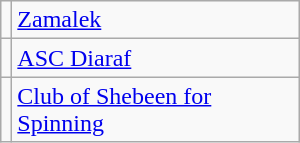<table class="wikitable" width="200px">
<tr>
<td align=center></td>
<td> <a href='#'>Zamalek</a></td>
</tr>
<tr>
<td align=center></td>
<td> <a href='#'>ASC Diaraf</a></td>
</tr>
<tr>
<td align=center></td>
<td> <a href='#'>Club of Shebeen for Spinning</a></td>
</tr>
</table>
